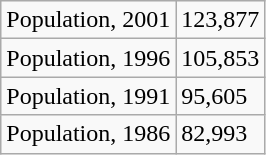<table class="wikitable">
<tr>
<td>Population, 2001</td>
<td>123,877</td>
</tr>
<tr>
<td>Population, 1996</td>
<td>105,853</td>
</tr>
<tr>
<td>Population, 1991</td>
<td>95,605</td>
</tr>
<tr>
<td>Population, 1986</td>
<td>82,993</td>
</tr>
</table>
